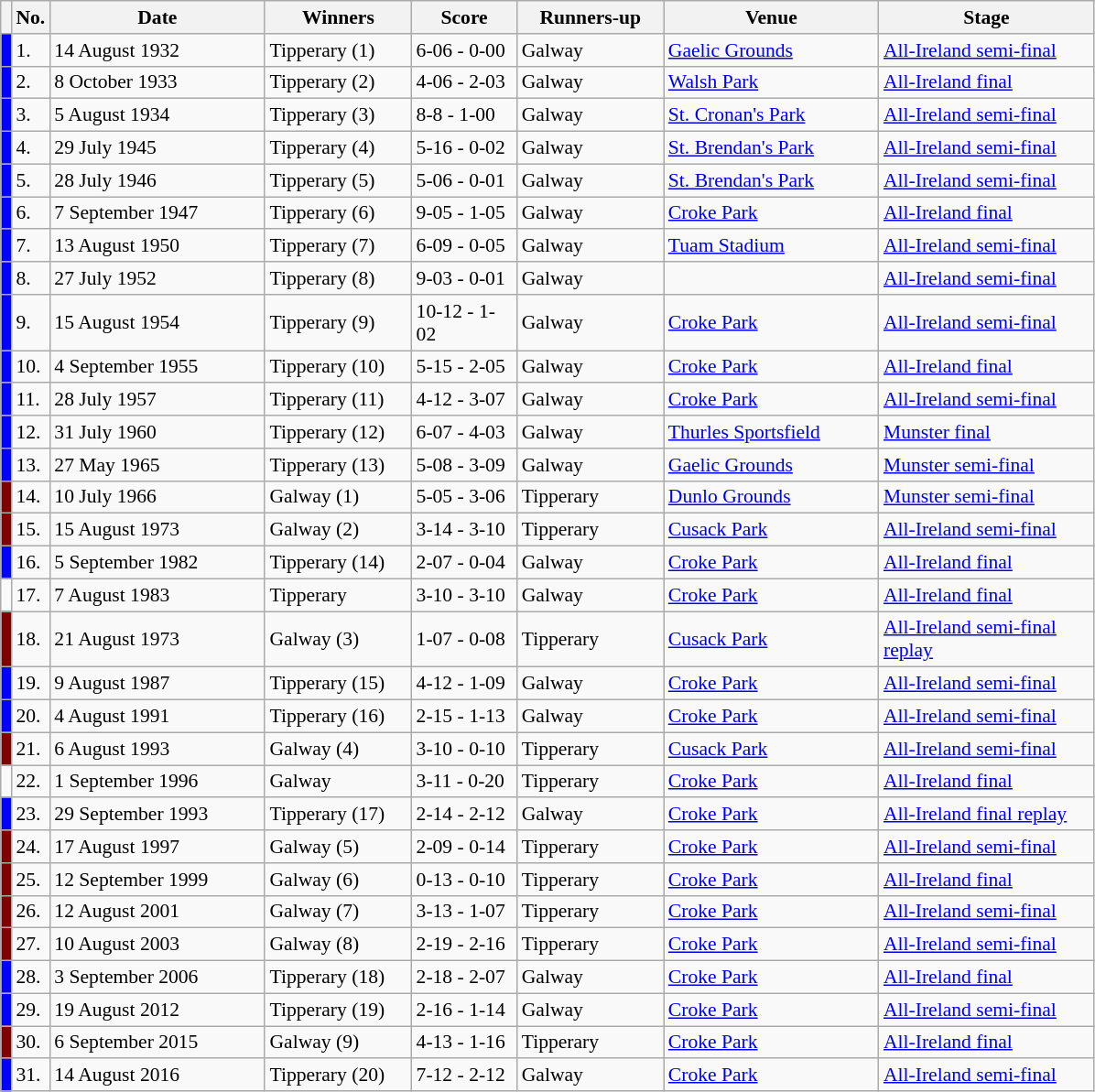<table class="wikitable" style="font-size:90%">
<tr>
<th width=1></th>
<th width=5>No.</th>
<th width=150>Date</th>
<th width=100>Winners</th>
<th width=70>Score</th>
<th width=100>Runners-up</th>
<th width=150>Venue</th>
<th width=150>Stage</th>
</tr>
<tr>
<td style="background-color:#0000ff"></td>
<td>1.</td>
<td>14 August 1932</td>
<td>Tipperary (1)</td>
<td>6-06 - 0-00</td>
<td>Galway</td>
<td><a href='#'>Gaelic Grounds</a></td>
<td><a href='#'>All-Ireland semi-final</a></td>
</tr>
<tr>
<td style="background-color:#0000ff"></td>
<td>2.</td>
<td>8 October 1933</td>
<td>Tipperary (2)</td>
<td>4-06 - 2-03</td>
<td>Galway</td>
<td><a href='#'>Walsh Park</a></td>
<td><a href='#'>All-Ireland final</a></td>
</tr>
<tr>
<td style="background-color:#0000ff"></td>
<td>3.</td>
<td>5 August 1934</td>
<td>Tipperary (3)</td>
<td>8-8 - 1-00</td>
<td>Galway</td>
<td><a href='#'>St. Cronan's Park</a></td>
<td><a href='#'>All-Ireland semi-final</a></td>
</tr>
<tr>
<td style="background-color:#0000ff"></td>
<td>4.</td>
<td>29 July 1945</td>
<td>Tipperary (4)</td>
<td>5-16 - 0-02</td>
<td>Galway</td>
<td><a href='#'>St. Brendan's Park</a></td>
<td><a href='#'>All-Ireland semi-final</a></td>
</tr>
<tr>
<td style="background-color:#0000ff"></td>
<td>5.</td>
<td>28 July 1946</td>
<td>Tipperary (5)</td>
<td>5-06 - 0-01</td>
<td>Galway</td>
<td><a href='#'>St. Brendan's Park</a></td>
<td><a href='#'>All-Ireland semi-final</a></td>
</tr>
<tr>
<td style="background-color:#0000ff"></td>
<td>6.</td>
<td>7 September 1947</td>
<td>Tipperary (6)</td>
<td>9-05 - 1-05</td>
<td>Galway</td>
<td><a href='#'>Croke Park</a></td>
<td><a href='#'>All-Ireland final</a></td>
</tr>
<tr>
<td style="background-color:#0000ff"></td>
<td>7.</td>
<td>13 August 1950</td>
<td>Tipperary (7)</td>
<td>6-09 - 0-05</td>
<td>Galway</td>
<td><a href='#'>Tuam Stadium</a></td>
<td><a href='#'>All-Ireland semi-final</a></td>
</tr>
<tr>
<td style="background-color:#0000ff"></td>
<td>8.</td>
<td>27 July 1952</td>
<td>Tipperary (8)</td>
<td>9-03 - 0-01</td>
<td>Galway</td>
<td></td>
<td><a href='#'>All-Ireland semi-final</a></td>
</tr>
<tr>
<td style="background-color:#0000ff"></td>
<td>9.</td>
<td>15 August 1954</td>
<td>Tipperary (9)</td>
<td>10-12 - 1-02</td>
<td>Galway</td>
<td><a href='#'>Croke Park</a></td>
<td><a href='#'>All-Ireland semi-final</a></td>
</tr>
<tr>
<td style="background-color:#0000ff"></td>
<td>10.</td>
<td>4 September 1955</td>
<td>Tipperary (10)</td>
<td>5-15 - 2-05</td>
<td>Galway</td>
<td><a href='#'>Croke Park</a></td>
<td><a href='#'>All-Ireland final</a></td>
</tr>
<tr>
<td style="background-color:#0000ff"></td>
<td>11.</td>
<td>28 July 1957</td>
<td>Tipperary (11)</td>
<td>4-12 - 3-07</td>
<td>Galway</td>
<td><a href='#'>Croke Park</a></td>
<td><a href='#'>All-Ireland semi-final</a></td>
</tr>
<tr>
<td style="background-color:#0000ff"></td>
<td>12.</td>
<td>31 July 1960</td>
<td>Tipperary (12)</td>
<td>6-07 - 4-03</td>
<td>Galway</td>
<td><a href='#'>Thurles Sportsfield</a></td>
<td><a href='#'>Munster final</a></td>
</tr>
<tr>
<td style="background-color:#0000ff"></td>
<td>13.</td>
<td>27 May 1965</td>
<td>Tipperary (13)</td>
<td>5-08 - 3-09</td>
<td>Galway</td>
<td><a href='#'>Gaelic Grounds</a></td>
<td><a href='#'>Munster semi-final</a></td>
</tr>
<tr>
<td style="background-color:#800000"></td>
<td>14.</td>
<td>10 July 1966</td>
<td>Galway (1)</td>
<td>5-05 - 3-06</td>
<td>Tipperary</td>
<td><a href='#'>Dunlo Grounds</a></td>
<td><a href='#'>Munster semi-final</a></td>
</tr>
<tr>
<td style="background-color:#800000"></td>
<td>15.</td>
<td>15 August 1973</td>
<td>Galway (2)</td>
<td>3-14 - 3-10</td>
<td>Tipperary</td>
<td><a href='#'>Cusack Park</a></td>
<td><a href='#'>All-Ireland semi-final</a></td>
</tr>
<tr>
<td style="background-color:#0000ff"></td>
<td>16.</td>
<td>5 September 1982</td>
<td>Tipperary (14)</td>
<td>2-07 - 0-04</td>
<td>Galway</td>
<td><a href='#'>Croke Park</a></td>
<td><a href='#'>All-Ireland final</a></td>
</tr>
<tr>
<td></td>
<td>17.</td>
<td>7 August 1983</td>
<td>Tipperary</td>
<td>3-10 - 3-10</td>
<td>Galway</td>
<td><a href='#'>Croke Park</a></td>
<td><a href='#'>All-Ireland final</a></td>
</tr>
<tr>
<td style="background-color:#800000"></td>
<td>18.</td>
<td>21 August 1973</td>
<td>Galway (3)</td>
<td>1-07 - 0-08</td>
<td>Tipperary</td>
<td><a href='#'>Cusack Park</a></td>
<td><a href='#'>All-Ireland semi-final replay</a></td>
</tr>
<tr>
<td style="background-color:#0000ff"></td>
<td>19.</td>
<td>9 August 1987</td>
<td>Tipperary (15)</td>
<td>4-12 - 1-09</td>
<td>Galway</td>
<td><a href='#'>Croke Park</a></td>
<td><a href='#'>All-Ireland semi-final</a></td>
</tr>
<tr>
<td style="background-color:#0000ff"></td>
<td>20.</td>
<td>4 August 1991</td>
<td>Tipperary (16)</td>
<td>2-15 - 1-13</td>
<td>Galway</td>
<td><a href='#'>Croke Park</a></td>
<td><a href='#'>All-Ireland semi-final</a></td>
</tr>
<tr>
<td style="background-color:#800000"></td>
<td>21.</td>
<td>6 August 1993</td>
<td>Galway (4)</td>
<td>3-10 - 0-10</td>
<td>Tipperary</td>
<td><a href='#'>Cusack Park</a></td>
<td><a href='#'>All-Ireland semi-final</a></td>
</tr>
<tr>
<td></td>
<td>22.</td>
<td>1 September 1996</td>
<td>Galway</td>
<td>3-11 - 0-20</td>
<td>Tipperary</td>
<td><a href='#'>Croke Park</a></td>
<td><a href='#'>All-Ireland final</a></td>
</tr>
<tr>
<td style="background-color:#0000ff"></td>
<td>23.</td>
<td>29 September 1993</td>
<td>Tipperary (17)</td>
<td>2-14 - 2-12</td>
<td>Galway</td>
<td><a href='#'>Croke Park</a></td>
<td><a href='#'>All-Ireland final replay</a></td>
</tr>
<tr>
<td style="background-color:#800000"></td>
<td>24.</td>
<td>17 August 1997</td>
<td>Galway (5)</td>
<td>2-09 - 0-14</td>
<td>Tipperary</td>
<td><a href='#'>Croke Park</a></td>
<td><a href='#'>All-Ireland semi-final</a></td>
</tr>
<tr>
<td style="background-color:#800000"></td>
<td>25.</td>
<td>12 September 1999</td>
<td>Galway (6)</td>
<td>0-13 - 0-10</td>
<td>Tipperary</td>
<td><a href='#'>Croke Park</a></td>
<td><a href='#'>All-Ireland final</a></td>
</tr>
<tr>
<td style="background-color:#800000"></td>
<td>26.</td>
<td>12 August 2001</td>
<td>Galway (7)</td>
<td>3-13 - 1-07</td>
<td>Tipperary</td>
<td><a href='#'>Croke Park</a></td>
<td><a href='#'>All-Ireland semi-final</a></td>
</tr>
<tr>
<td style="background-color:#800000"></td>
<td>27.</td>
<td>10 August 2003</td>
<td>Galway (8)</td>
<td>2-19 - 2-16</td>
<td>Tipperary</td>
<td><a href='#'>Croke Park</a></td>
<td><a href='#'>All-Ireland semi-final</a></td>
</tr>
<tr>
<td style="background-color:#0000ff"></td>
<td>28.</td>
<td>3 September 2006</td>
<td>Tipperary (18)</td>
<td>2-18 - 2-07</td>
<td>Galway</td>
<td><a href='#'>Croke Park</a></td>
<td><a href='#'>All-Ireland final</a></td>
</tr>
<tr>
<td style="background-color:#0000ff"></td>
<td>29.</td>
<td>19 August 2012</td>
<td>Tipperary (19)</td>
<td>2-16 - 1-14</td>
<td>Galway</td>
<td><a href='#'>Croke Park</a></td>
<td><a href='#'>All-Ireland semi-final</a></td>
</tr>
<tr>
<td style="background-color:#800000"></td>
<td>30.</td>
<td>6 September 2015</td>
<td>Galway (9)</td>
<td>4-13 - 1-16</td>
<td>Tipperary</td>
<td><a href='#'>Croke Park</a></td>
<td><a href='#'>All-Ireland final</a></td>
</tr>
<tr>
<td style="background-color:#0000ff"></td>
<td>31.</td>
<td>14 August 2016</td>
<td>Tipperary (20)</td>
<td>7-12 - 2-12</td>
<td>Galway</td>
<td><a href='#'>Croke Park</a></td>
<td><a href='#'>All-Ireland semi-final</a></td>
</tr>
</table>
